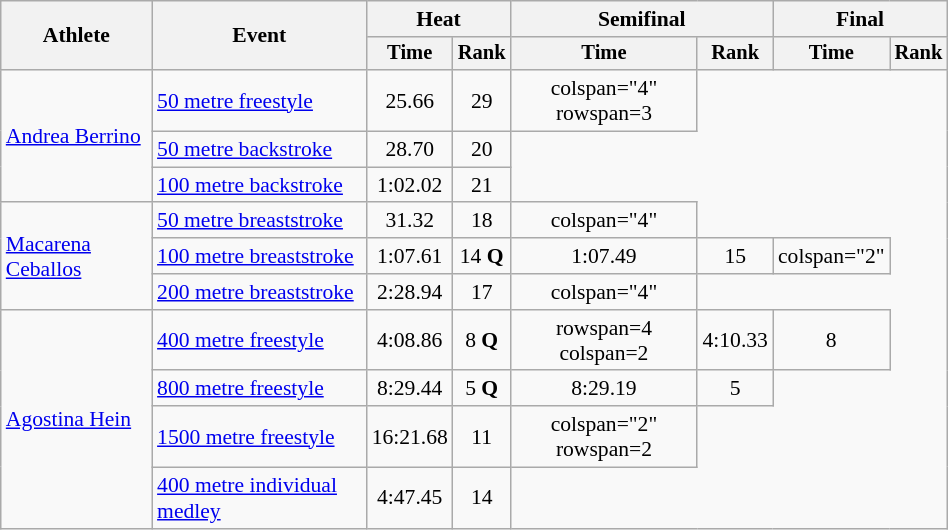<table class="wikitable" style="text-align:center; font-size:90%; width:50%;">
<tr>
<th rowspan="2">Athlete</th>
<th rowspan="2">Event</th>
<th colspan="2">Heat</th>
<th colspan="2">Semifinal</th>
<th colspan="2">Final</th>
</tr>
<tr style="font-size:95%">
<th>Time</th>
<th>Rank</th>
<th>Time</th>
<th>Rank</th>
<th>Time</th>
<th>Rank</th>
</tr>
<tr>
<td align=left rowspan=3><a href='#'>Andrea Berrino</a></td>
<td align=left><a href='#'>50 metre freestyle</a></td>
<td>25.66</td>
<td>29</td>
<td>colspan="4" rowspan=3 </td>
</tr>
<tr>
<td align=left><a href='#'>50 metre backstroke</a></td>
<td>28.70</td>
<td>20</td>
</tr>
<tr>
<td align=left><a href='#'>100 metre backstroke</a></td>
<td>1:02.02</td>
<td>21</td>
</tr>
<tr>
<td align=left rowspan=3><a href='#'>Macarena Ceballos</a></td>
<td align=left><a href='#'>50 metre breaststroke</a></td>
<td>31.32</td>
<td>18</td>
<td>colspan="4"  </td>
</tr>
<tr>
<td align=left><a href='#'>100 metre breaststroke</a></td>
<td>1:07.61</td>
<td>14 <strong>Q</strong></td>
<td>1:07.49</td>
<td>15</td>
<td>colspan="2"  </td>
</tr>
<tr>
<td align=left><a href='#'>200 metre breaststroke</a></td>
<td>2:28.94</td>
<td>17</td>
<td>colspan="4"  </td>
</tr>
<tr>
<td align=left rowspan=4><a href='#'>Agostina Hein</a></td>
<td align=left><a href='#'>400 metre freestyle</a></td>
<td>4:08.86</td>
<td>8 <strong>Q</strong></td>
<td>rowspan=4 colspan=2 </td>
<td>4:10.33</td>
<td>8</td>
</tr>
<tr>
<td align=left><a href='#'>800 metre freestyle</a></td>
<td>8:29.44</td>
<td>5 <strong>Q</strong></td>
<td>8:29.19</td>
<td>5</td>
</tr>
<tr>
<td align=left><a href='#'>1500 metre freestyle</a></td>
<td>16:21.68</td>
<td>11</td>
<td>colspan="2" rowspan=2 </td>
</tr>
<tr>
<td align=left><a href='#'>400 metre individual medley</a></td>
<td>4:47.45</td>
<td>14</td>
</tr>
</table>
